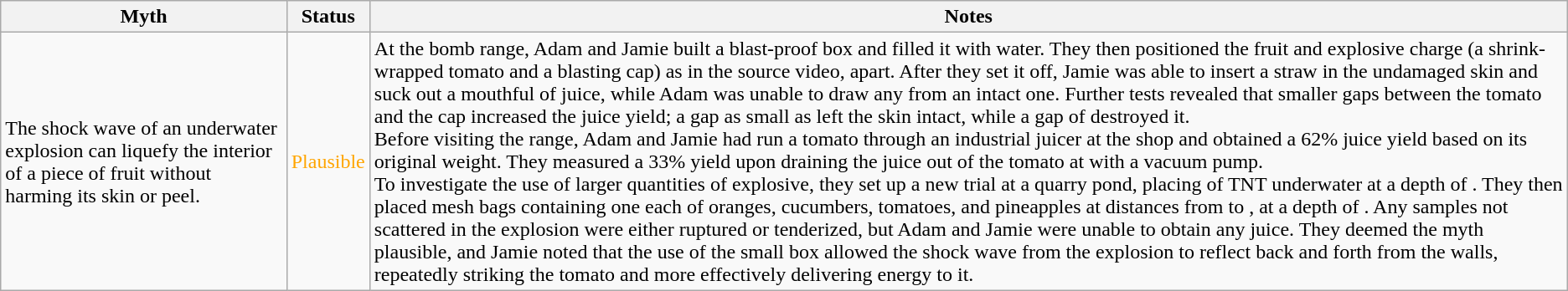<table class="wikitable plainrowheaders">
<tr>
<th scope"col">Myth</th>
<th scope"col">Status</th>
<th scope"col">Notes</th>
</tr>
<tr>
<td scope"row">The shock wave of an underwater explosion can liquefy the interior of a piece of fruit without harming its skin or peel.</td>
<td style="color:orange">Plausible</td>
<td>At the bomb range, Adam and Jamie built a blast-proof box and filled it with water. They then positioned the fruit and explosive charge (a shrink-wrapped tomato and a blasting cap) as in the source video,  apart. After they set it off, Jamie was able to insert a straw in the undamaged skin and suck out a mouthful of juice, while Adam was unable to draw any from an intact one. Further tests revealed that smaller gaps between the tomato and the cap increased the juice yield; a gap as small as  left the skin intact, while a gap of  destroyed it.<br>Before visiting the range, Adam and Jamie had run a tomato through an industrial juicer at the shop and obtained a 62% juice yield based on its original weight. They measured a 33% yield upon draining the juice out of the tomato at  with a vacuum pump.<br>To investigate the use of larger quantities of explosive, they set up a new trial at a quarry pond, placing  of TNT underwater at a depth of . They then placed mesh bags containing one each of oranges, cucumbers, tomatoes, and pineapples at distances from  to , at a depth of . Any samples not scattered in the explosion were either ruptured or tenderized, but Adam and Jamie were unable to obtain any juice. They deemed the myth plausible, and Jamie noted that the use of the small box allowed the shock wave from the explosion to reflect back and forth from the walls, repeatedly striking the tomato and more effectively delivering energy to it.</td>
</tr>
</table>
